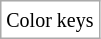<table class="wikitable" style="border:none">
<tr>
<td style="background:white;"><small>Color keys</small><br>





</td>
</tr>
</table>
